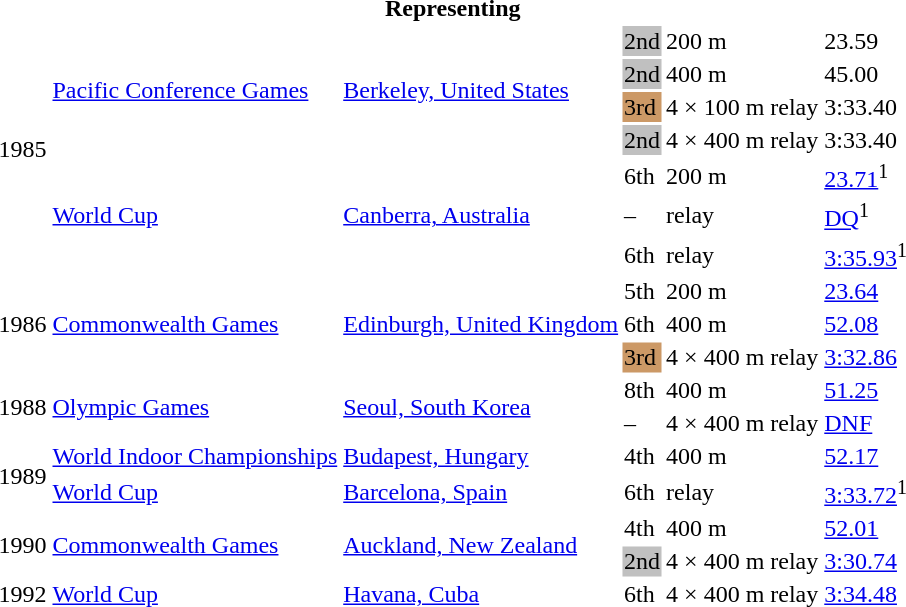<table>
<tr>
<th colspan="6">Representing </th>
</tr>
<tr>
<td rowspan=7>1985</td>
<td rowspan=4><a href='#'>Pacific Conference Games</a></td>
<td rowspan=4><a href='#'>Berkeley, United States</a></td>
<td bgcolor=silver>2nd</td>
<td>200 m</td>
<td>23.59</td>
</tr>
<tr>
<td bgcolor=silver>2nd</td>
<td>400 m</td>
<td>45.00</td>
</tr>
<tr>
<td bgcolor=cc9966>3rd</td>
<td>4 × 100 m relay</td>
<td>3:33.40</td>
</tr>
<tr>
<td bgcolor=silver>2nd</td>
<td>4 × 400 m relay</td>
<td>3:33.40</td>
</tr>
<tr>
<td rowspan=3><a href='#'>World Cup</a></td>
<td rowspan=3><a href='#'>Canberra, Australia</a></td>
<td>6th</td>
<td>200 m</td>
<td><a href='#'>23.71</a><sup>1</sup></td>
</tr>
<tr>
<td>–</td>
<td> relay</td>
<td><a href='#'>DQ</a><sup>1</sup></td>
</tr>
<tr>
<td>6th</td>
<td> relay</td>
<td><a href='#'>3:35.93</a><sup>1</sup></td>
</tr>
<tr>
<td rowspan=3>1986</td>
<td rowspan=3><a href='#'>Commonwealth Games</a></td>
<td rowspan=3><a href='#'>Edinburgh, United Kingdom</a></td>
<td>5th</td>
<td>200 m</td>
<td><a href='#'>23.64</a></td>
</tr>
<tr>
<td>6th</td>
<td>400 m</td>
<td><a href='#'>52.08</a></td>
</tr>
<tr>
<td bgcolor=cc9966>3rd</td>
<td>4 × 400 m relay</td>
<td><a href='#'>3:32.86</a></td>
</tr>
<tr>
<td rowspan=2>1988</td>
<td rowspan=2><a href='#'>Olympic Games</a></td>
<td rowspan=2><a href='#'>Seoul, South Korea</a></td>
<td>8th</td>
<td>400 m</td>
<td><a href='#'>51.25</a></td>
</tr>
<tr>
<td>–</td>
<td>4 × 400 m relay</td>
<td><a href='#'>DNF</a></td>
</tr>
<tr>
<td rowspan=2>1989</td>
<td><a href='#'>World Indoor Championships</a></td>
<td><a href='#'>Budapest, Hungary</a></td>
<td>4th</td>
<td>400 m</td>
<td><a href='#'>52.17</a></td>
</tr>
<tr>
<td><a href='#'>World Cup</a></td>
<td><a href='#'>Barcelona, Spain</a></td>
<td>6th</td>
<td> relay</td>
<td><a href='#'>3:33.72</a><sup>1</sup></td>
</tr>
<tr>
<td rowspan=2>1990</td>
<td rowspan=2><a href='#'>Commonwealth Games</a></td>
<td rowspan=2><a href='#'>Auckland, New Zealand</a></td>
<td>4th</td>
<td>400 m</td>
<td><a href='#'>52.01</a></td>
</tr>
<tr>
<td bgcolor=silver>2nd</td>
<td>4 × 400 m relay</td>
<td><a href='#'>3:30.74</a></td>
</tr>
<tr>
<td>1992</td>
<td><a href='#'>World Cup</a></td>
<td><a href='#'>Havana, Cuba</a></td>
<td>6th</td>
<td>4 × 400 m relay</td>
<td><a href='#'>3:34.48</a></td>
</tr>
</table>
